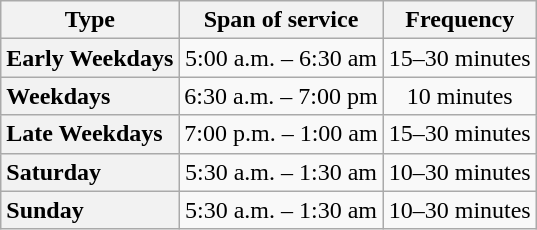<table class="wikitable sortable plainrowheaders"  style="margin:auto; float:right; text-align:center; margin:1em;">
<tr>
<th>Type</th>
<th>Span of service</th>
<th>Frequency</th>
</tr>
<tr>
<th scope="row" style="text-align:left;">Early Weekdays</th>
<td>5:00 a.m. – 6:30 am</td>
<td>15–30 minutes</td>
</tr>
<tr>
<th scope="row" style="text-align:left;">Weekdays</th>
<td>6:30 a.m. – 7:00 pm</td>
<td>10 minutes</td>
</tr>
<tr>
<th scope="row" style="text-align:left;">Late Weekdays</th>
<td>7:00 p.m. – 1:00 am</td>
<td>15–30 minutes</td>
</tr>
<tr>
<th scope="row" style="text-align:left;">Saturday</th>
<td>5:30 a.m. – 1:30 am</td>
<td>10–30 minutes</td>
</tr>
<tr>
<th scope="row" style="text-align:left;">Sunday</th>
<td>5:30 a.m. – 1:30 am</td>
<td>10–30 minutes</td>
</tr>
</table>
